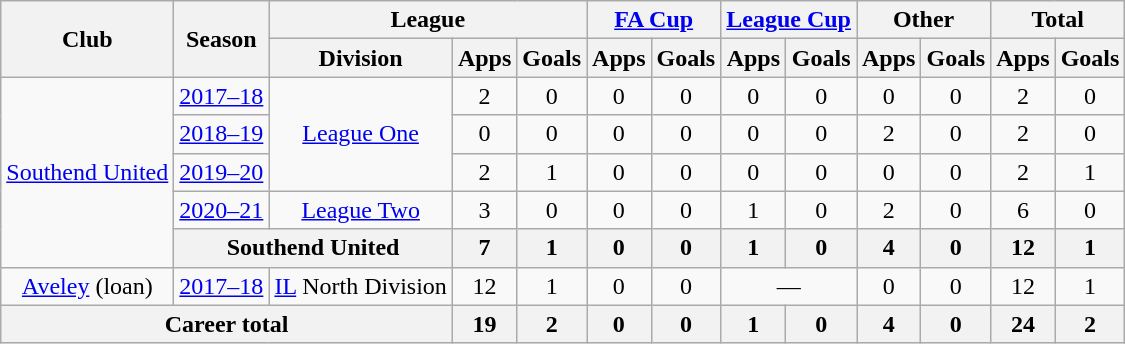<table class=wikitable style="text-align: center">
<tr>
<th rowspan=2>Club</th>
<th rowspan=2>Season</th>
<th colspan=3>League</th>
<th colspan=2><a href='#'>FA Cup</a></th>
<th colspan=2><a href='#'>League Cup</a></th>
<th colspan=2>Other</th>
<th colspan=2>Total</th>
</tr>
<tr>
<th>Division</th>
<th>Apps</th>
<th>Goals</th>
<th>Apps</th>
<th>Goals</th>
<th>Apps</th>
<th>Goals</th>
<th>Apps</th>
<th>Goals</th>
<th>Apps</th>
<th>Goals</th>
</tr>
<tr>
<td rowspan="5"><a href='#'>Southend United</a></td>
<td><a href='#'>2017–18</a></td>
<td rowspan="3"><a href='#'>League One</a></td>
<td>2</td>
<td>0</td>
<td>0</td>
<td>0</td>
<td>0</td>
<td>0</td>
<td>0</td>
<td>0</td>
<td>2</td>
<td>0</td>
</tr>
<tr>
<td><a href='#'>2018–19</a></td>
<td>0</td>
<td>0</td>
<td>0</td>
<td>0</td>
<td>0</td>
<td>0</td>
<td>2</td>
<td>0</td>
<td>2</td>
<td>0</td>
</tr>
<tr>
<td><a href='#'>2019–20</a></td>
<td>2</td>
<td>1</td>
<td>0</td>
<td>0</td>
<td>0</td>
<td>0</td>
<td>0</td>
<td>0</td>
<td>2</td>
<td>1</td>
</tr>
<tr>
<td><a href='#'>2020–21</a></td>
<td><a href='#'>League Two</a></td>
<td>3</td>
<td>0</td>
<td>0</td>
<td>0</td>
<td>1</td>
<td>0</td>
<td>2</td>
<td>0</td>
<td>6</td>
<td>0</td>
</tr>
<tr>
<th colspan=2>Southend United</th>
<th>7</th>
<th>1</th>
<th>0</th>
<th>0</th>
<th>1</th>
<th>0</th>
<th>4</th>
<th>0</th>
<th>12</th>
<th>1</th>
</tr>
<tr>
<td><a href='#'>Aveley</a> (loan)</td>
<td><a href='#'>2017–18</a></td>
<td><a href='#'>IL</a> North Division</td>
<td>12</td>
<td>1</td>
<td>0</td>
<td>0</td>
<td colspan="2">—</td>
<td>0</td>
<td>0</td>
<td>12</td>
<td>1</td>
</tr>
<tr>
<th colspan=3>Career total</th>
<th>19</th>
<th>2</th>
<th>0</th>
<th>0</th>
<th>1</th>
<th>0</th>
<th>4</th>
<th>0</th>
<th>24</th>
<th>2</th>
</tr>
</table>
